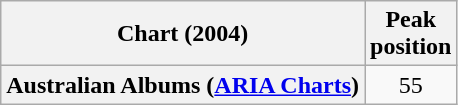<table class="wikitable sortable plainrowheaders" style="text-align:center">
<tr>
<th scope="col">Chart (2004)</th>
<th scope="col">Peak<br>position</th>
</tr>
<tr>
<th scope="row">Australian Albums (<a href='#'>ARIA Charts</a>)</th>
<td>55</td>
</tr>
</table>
